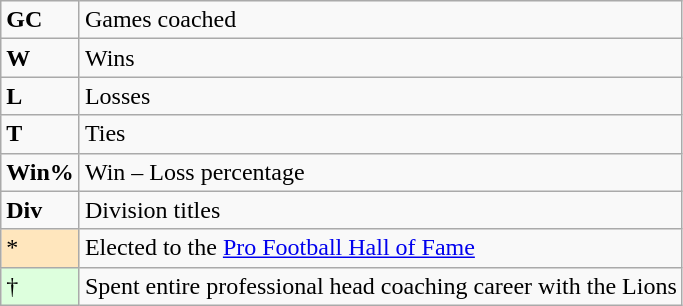<table class="wikitable" style="font-size:100%;">
<tr>
<td><strong>GC</strong></td>
<td>Games coached</td>
</tr>
<tr>
<td><strong>W</strong></td>
<td>Wins</td>
</tr>
<tr>
<td><strong>L</strong></td>
<td>Losses</td>
</tr>
<tr>
<td><strong>T</strong></td>
<td>Ties</td>
</tr>
<tr>
<td><strong>Win%</strong></td>
<td>Win – Loss percentage</td>
</tr>
<tr>
<td><strong>Div</strong></td>
<td>Division titles</td>
</tr>
<tr>
<td style="background: #FFE6BD;">*</td>
<td>Elected to the <a href='#'>Pro Football Hall of Fame</a></td>
</tr>
<tr>
<td style="background: #DDFFDD;">†</td>
<td>Spent entire professional head coaching career with the Lions</td>
</tr>
</table>
